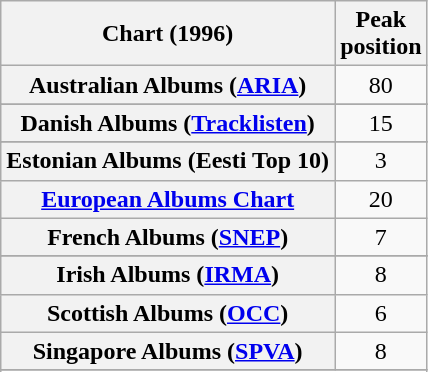<table class="wikitable sortable plainrowheaders">
<tr>
<th scope="col">Chart (1996)</th>
<th scope="col">Peak<br>position</th>
</tr>
<tr>
<th scope="row">Australian Albums (<a href='#'>ARIA</a>)</th>
<td style="text-align:center;">80</td>
</tr>
<tr>
</tr>
<tr>
</tr>
<tr>
<th scope="row">Danish Albums (<a href='#'>Tracklisten</a>)</th>
<td align="center">15</td>
</tr>
<tr>
</tr>
<tr>
<th scope="row">Estonian Albums (Eesti Top 10)</th>
<td align="center">3</td>
</tr>
<tr>
<th scope="row"><a href='#'>European Albums Chart</a></th>
<td style="text-align:center;">20</td>
</tr>
<tr>
<th scope="row">French Albums (<a href='#'>SNEP</a>)</th>
<td align="center">7</td>
</tr>
<tr>
</tr>
<tr>
<th scope="row">Irish Albums (<a href='#'>IRMA</a>)</th>
<td align="center">8</td>
</tr>
<tr>
<th scope="row">Scottish Albums (<a href='#'>OCC</a>)</th>
<td align="center">6</td>
</tr>
<tr>
<th scope="row">Singapore Albums (<a href='#'>SPVA</a>)</th>
<td align="center">8</td>
</tr>
<tr>
</tr>
<tr>
</tr>
<tr>
</tr>
</table>
